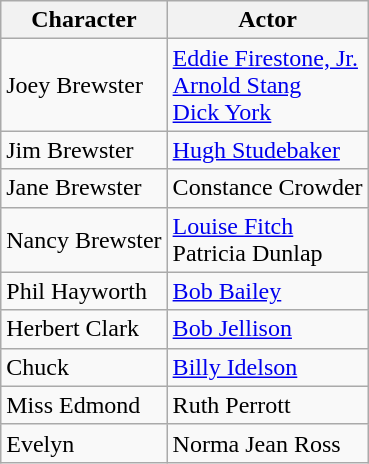<table class="wikitable">
<tr>
<th>Character</th>
<th>Actor</th>
</tr>
<tr>
<td>Joey Brewster</td>
<td><a href='#'>Eddie Firestone, Jr.</a><br><a href='#'>Arnold Stang</a><br><a href='#'>Dick York</a></td>
</tr>
<tr>
<td>Jim Brewster</td>
<td><a href='#'>Hugh Studebaker</a></td>
</tr>
<tr>
<td>Jane Brewster</td>
<td>Constance Crowder</td>
</tr>
<tr>
<td>Nancy Brewster</td>
<td><a href='#'>Louise Fitch</a><br>Patricia Dunlap</td>
</tr>
<tr>
<td>Phil Hayworth</td>
<td><a href='#'>Bob Bailey</a></td>
</tr>
<tr>
<td>Herbert Clark</td>
<td><a href='#'>Bob Jellison</a></td>
</tr>
<tr>
<td>Chuck</td>
<td><a href='#'>Billy Idelson</a></td>
</tr>
<tr>
<td>Miss Edmond</td>
<td>Ruth Perrott</td>
</tr>
<tr>
<td>Evelyn</td>
<td>Norma Jean Ross</td>
</tr>
</table>
